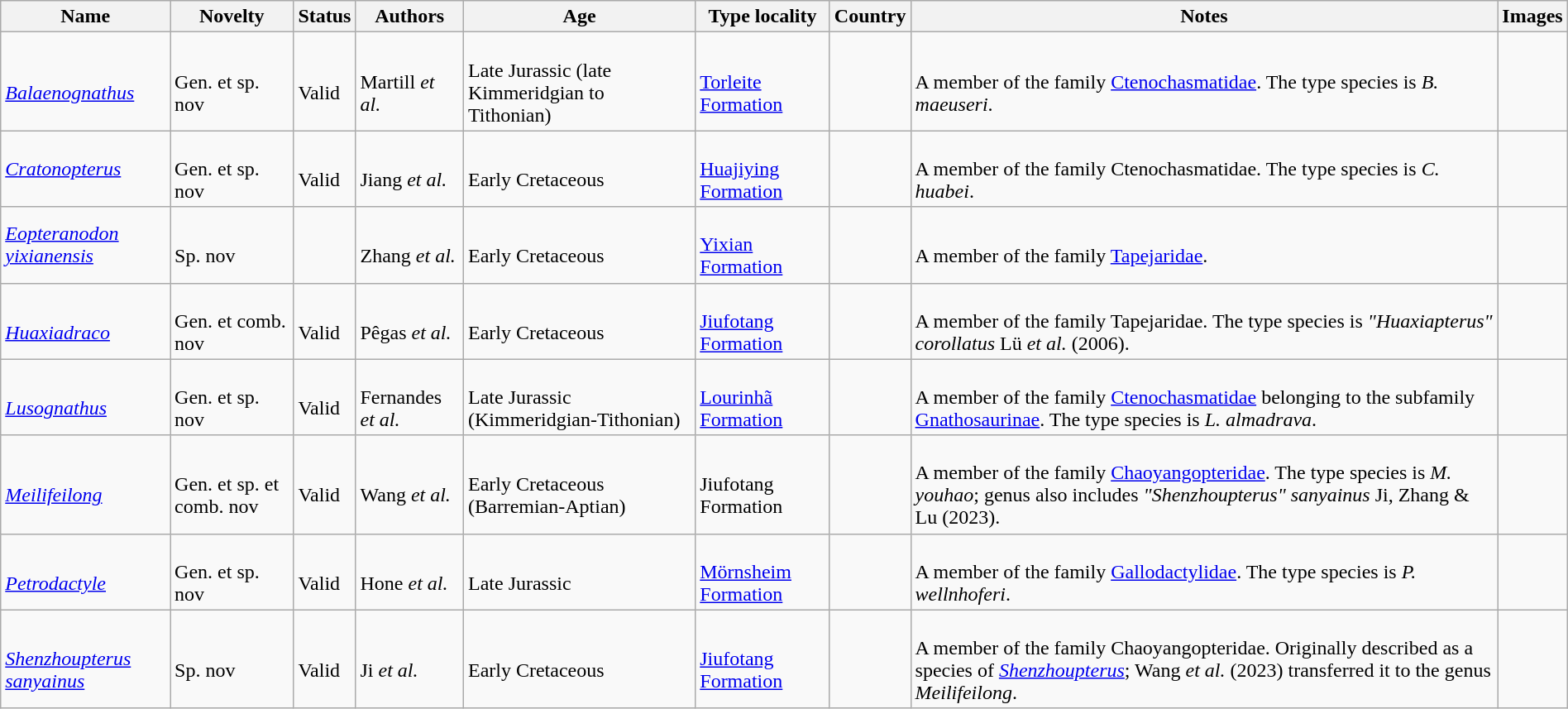<table class="wikitable sortable" width="100%" align="center">
<tr>
<th>Name</th>
<th>Novelty</th>
<th>Status</th>
<th>Authors</th>
<th>Age</th>
<th>Type locality</th>
<th>Country</th>
<th>Notes</th>
<th>Images</th>
</tr>
<tr>
<td><br><em><a href='#'>Balaenognathus</a></em></td>
<td><br>Gen. et sp. nov</td>
<td><br>Valid</td>
<td><br>Martill <em>et al.</em></td>
<td><br>Late Jurassic (late Kimmeridgian to Tithonian)</td>
<td><br><a href='#'>Torleite Formation</a></td>
<td><br></td>
<td><br>A member of the family <a href='#'>Ctenochasmatidae</a>. The type species is <em>B. maeuseri</em>.</td>
<td><br></td>
</tr>
<tr>
<td><em><a href='#'>Cratonopterus</a></em></td>
<td><br>Gen. et sp. nov</td>
<td><br>Valid</td>
<td><br>Jiang <em>et al.</em></td>
<td><br>Early Cretaceous</td>
<td><br><a href='#'>Huajiying Formation</a></td>
<td><br></td>
<td><br>A member of the family Ctenochasmatidae. The type species is <em>C. huabei</em>.</td>
<td></td>
</tr>
<tr>
<td><em><a href='#'>Eopteranodon yixianensis</a></em></td>
<td><br>Sp. nov</td>
<td></td>
<td><br>Zhang <em>et al.</em></td>
<td><br>Early Cretaceous</td>
<td><br><a href='#'>Yixian Formation</a></td>
<td><br></td>
<td><br>A member of the family <a href='#'>Tapejaridae</a>.</td>
<td></td>
</tr>
<tr>
<td><br><em><a href='#'>Huaxiadraco</a></em></td>
<td><br>Gen. et comb. nov</td>
<td><br>Valid</td>
<td><br>Pêgas <em>et al.</em></td>
<td><br>Early Cretaceous</td>
<td><br><a href='#'>Jiufotang Formation</a></td>
<td><br></td>
<td><br>A member of the family Tapejaridae. The type species is <em>"Huaxiapterus" corollatus</em> Lü <em>et al.</em> (2006).</td>
<td></td>
</tr>
<tr>
<td><br><em><a href='#'>Lusognathus</a></em></td>
<td><br>Gen. et sp. nov</td>
<td><br>Valid</td>
<td><br>Fernandes <em>et al.</em></td>
<td><br>Late Jurassic (Kimmeridgian-Tithonian)</td>
<td><br><a href='#'>Lourinhã Formation</a></td>
<td><br></td>
<td><br>A member of the family <a href='#'>Ctenochasmatidae</a> belonging to the subfamily <a href='#'>Gnathosaurinae</a>. The type species is <em>L. almadrava</em>.</td>
<td></td>
</tr>
<tr>
<td><br><em><a href='#'>Meilifeilong</a></em></td>
<td><br>Gen. et sp. et comb. nov</td>
<td><br>Valid</td>
<td><br>Wang <em>et al.</em></td>
<td><br>Early Cretaceous (Barremian-Aptian)</td>
<td><br>Jiufotang Formation</td>
<td><br></td>
<td><br>A member of the family <a href='#'>Chaoyangopteridae</a>. The type species is <em>M. youhao</em>; genus also includes <em>"Shenzhoupterus" sanyainus</em> Ji, Zhang & Lu (2023).</td>
<td></td>
</tr>
<tr>
<td><br><em><a href='#'>Petrodactyle</a></em></td>
<td><br>Gen. et sp. nov</td>
<td><br>Valid</td>
<td><br>Hone <em>et al.</em></td>
<td><br>Late Jurassic</td>
<td><br><a href='#'>Mörnsheim Formation</a></td>
<td><br></td>
<td><br>A member of the family <a href='#'>Gallodactylidae</a>. The type species is <em>P. wellnhoferi</em>.</td>
<td></td>
</tr>
<tr>
<td><br><em><a href='#'>Shenzhoupterus sanyainus</a></em></td>
<td><br>Sp. nov</td>
<td><br>Valid</td>
<td><br>Ji <em>et al.</em></td>
<td><br>Early Cretaceous</td>
<td><br><a href='#'>Jiufotang Formation</a></td>
<td><br></td>
<td><br>A member of the family Chaoyangopteridae. Originally described as a species of <em><a href='#'>Shenzhoupterus</a></em>; Wang <em>et al.</em> (2023) transferred it to the genus <em>Meilifeilong</em>.</td>
<td></td>
</tr>
</table>
